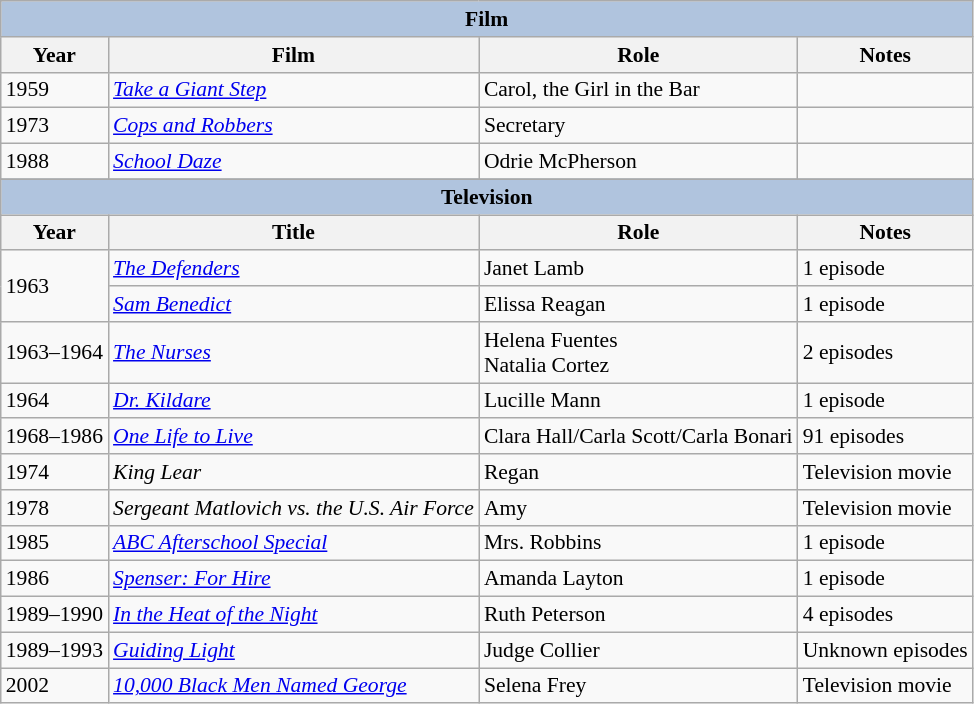<table class="wikitable" style="font-size: 90%;">
<tr>
<th colspan="4" style="background: LightSteelBlue;">Film</th>
</tr>
<tr>
<th>Year</th>
<th>Film</th>
<th>Role</th>
<th>Notes</th>
</tr>
<tr>
<td>1959</td>
<td><em><a href='#'>Take a Giant Step</a></em></td>
<td>Carol, the Girl in the Bar</td>
<td></td>
</tr>
<tr>
<td>1973</td>
<td><em><a href='#'>Cops and Robbers</a></em></td>
<td>Secretary</td>
<td></td>
</tr>
<tr>
<td>1988</td>
<td><em><a href='#'>School Daze</a></em></td>
<td>Odrie McPherson</td>
<td></td>
</tr>
<tr>
</tr>
<tr>
<th colspan="4" style="background: LightSteelBlue;">Television</th>
</tr>
<tr>
<th>Year</th>
<th>Title</th>
<th>Role</th>
<th>Notes</th>
</tr>
<tr>
<td rowspan=2>1963</td>
<td><em><a href='#'>The Defenders</a></em></td>
<td>Janet Lamb</td>
<td>1 episode</td>
</tr>
<tr>
<td><em><a href='#'>Sam Benedict</a></em></td>
<td>Elissa Reagan</td>
<td>1 episode</td>
</tr>
<tr>
<td>1963–1964</td>
<td><em><a href='#'>The Nurses</a></em></td>
<td>Helena Fuentes<br>Natalia Cortez</td>
<td>2 episodes</td>
</tr>
<tr>
<td>1964</td>
<td><em><a href='#'>Dr. Kildare</a></em></td>
<td>Lucille Mann</td>
<td>1 episode</td>
</tr>
<tr>
<td>1968–1986</td>
<td><em><a href='#'>One Life to Live</a></em></td>
<td>Clara Hall/Carla Scott/Carla Bonari</td>
<td>91 episodes</td>
</tr>
<tr>
<td>1974</td>
<td><em>King Lear</em></td>
<td>Regan</td>
<td>Television movie</td>
</tr>
<tr>
<td>1978</td>
<td><em>Sergeant Matlovich vs. the U.S. Air Force</em></td>
<td>Amy</td>
<td>Television movie</td>
</tr>
<tr>
<td>1985</td>
<td><em><a href='#'>ABC Afterschool Special</a></em></td>
<td>Mrs. Robbins</td>
<td>1 episode</td>
</tr>
<tr>
<td>1986</td>
<td><em><a href='#'>Spenser: For Hire</a></em></td>
<td>Amanda Layton</td>
<td>1 episode</td>
</tr>
<tr>
<td>1989–1990</td>
<td><em><a href='#'>In the Heat of the Night</a></em></td>
<td>Ruth Peterson</td>
<td>4 episodes</td>
</tr>
<tr>
<td>1989–1993</td>
<td><em><a href='#'>Guiding Light</a></em></td>
<td>Judge Collier</td>
<td>Unknown episodes</td>
</tr>
<tr>
<td>2002</td>
<td><em><a href='#'>10,000 Black Men Named George</a></em></td>
<td>Selena Frey</td>
<td>Television movie</td>
</tr>
</table>
